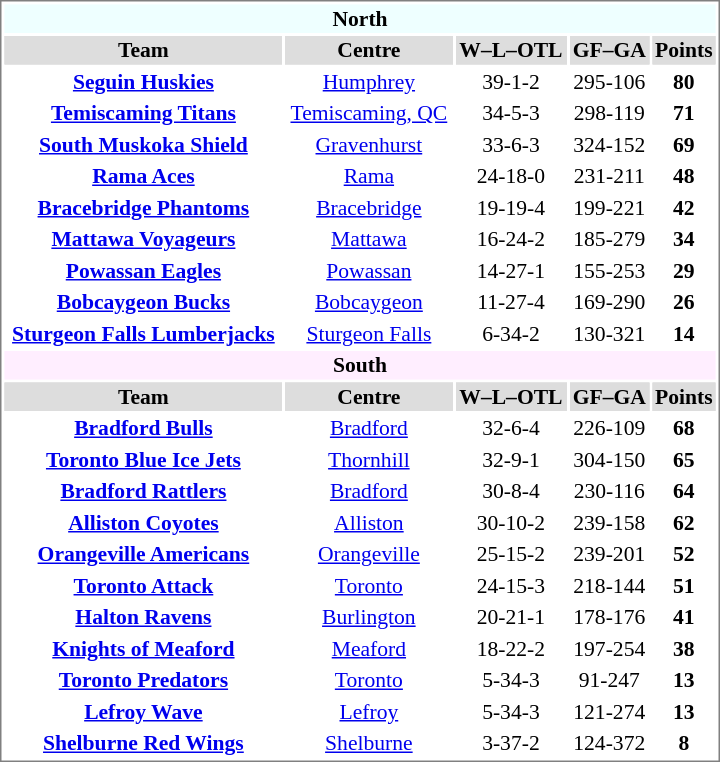<table cellpadding="0">
<tr align="left" style="vertical-align: top">
<td></td>
<td><br><table cellpadding="1" width="480px" style="font-size: 90%; border: 1px solid gray;">
<tr align="center" bgcolor="#eeffff">
<td colspan="11"><strong>North</strong></td>
</tr>
<tr align="center" bgcolor="#dddddd">
<th style="background: #DDDDDD;">Team</th>
<th style="background: #DDDDDD;">Centre</th>
<th style="background: #DDDDDD;">W–L–OTL</th>
<th style="background: #DDDDDD;">GF–GA</th>
<th style="background: #DDDDDD;">Points</th>
</tr>
<tr align="center">
<td><strong><a href='#'>Seguin Huskies</a></strong></td>
<td><a href='#'>Humphrey</a></td>
<td>39-1-2</td>
<td>295-106</td>
<td><strong>80</strong></td>
</tr>
<tr align="center">
<td><strong><a href='#'>Temiscaming Titans</a></strong></td>
<td><a href='#'>Temiscaming, QC</a></td>
<td>34-5-3</td>
<td>298-119</td>
<td><strong>71</strong></td>
</tr>
<tr align="center">
<td><strong><a href='#'>South Muskoka Shield</a></strong></td>
<td><a href='#'>Gravenhurst</a></td>
<td>33-6-3</td>
<td>324-152</td>
<td><strong>69</strong></td>
</tr>
<tr align="center">
<td><strong><a href='#'>Rama Aces</a></strong></td>
<td><a href='#'>Rama</a></td>
<td>24-18-0</td>
<td>231-211</td>
<td><strong>48</strong></td>
</tr>
<tr align="center">
<td><strong><a href='#'>Bracebridge Phantoms</a></strong></td>
<td><a href='#'>Bracebridge</a></td>
<td>19-19-4</td>
<td>199-221</td>
<td><strong>42</strong></td>
</tr>
<tr align="center">
<td><strong><a href='#'>Mattawa Voyageurs</a></strong></td>
<td><a href='#'>Mattawa</a></td>
<td>16-24-2</td>
<td>185-279</td>
<td><strong>34</strong></td>
</tr>
<tr align="center">
<td><strong><a href='#'>Powassan Eagles</a></strong></td>
<td><a href='#'>Powassan</a></td>
<td>14-27-1</td>
<td>155-253</td>
<td><strong>29</strong></td>
</tr>
<tr align="center">
<td><strong><a href='#'>Bobcaygeon Bucks</a></strong></td>
<td><a href='#'>Bobcaygeon</a></td>
<td>11-27-4</td>
<td>169-290</td>
<td><strong>26</strong></td>
</tr>
<tr align="center">
<td><strong><a href='#'>Sturgeon Falls Lumberjacks</a></strong></td>
<td><a href='#'>Sturgeon Falls</a></td>
<td>6-34-2</td>
<td>130-321</td>
<td><strong>14</strong></td>
</tr>
<tr align="center" bgcolor="#ffeeff">
<td colspan="11"><strong>South</strong></td>
</tr>
<tr align="center" bgcolor="#dddddd">
<th style="background: #DDDDDD;">Team</th>
<th style="background: #DDDDDD;">Centre</th>
<th style="background: #DDDDDD;">W–L–OTL</th>
<th style="background: #DDDDDD;">GF–GA</th>
<th style="background: #DDDDDD;">Points</th>
</tr>
<tr align="center">
<td><strong><a href='#'>Bradford Bulls</a></strong></td>
<td><a href='#'>Bradford</a></td>
<td>32-6-4</td>
<td>226-109</td>
<td><strong>68</strong></td>
</tr>
<tr align="center">
<td><strong><a href='#'>Toronto Blue Ice Jets</a></strong></td>
<td><a href='#'>Thornhill</a></td>
<td>32-9-1</td>
<td>304-150</td>
<td><strong>65</strong></td>
</tr>
<tr align="center">
<td><strong><a href='#'>Bradford Rattlers</a></strong></td>
<td><a href='#'>Bradford</a></td>
<td>30-8-4</td>
<td>230-116</td>
<td><strong>64</strong></td>
</tr>
<tr align="center">
<td><strong><a href='#'>Alliston Coyotes</a></strong></td>
<td><a href='#'>Alliston</a></td>
<td>30-10-2</td>
<td>239-158</td>
<td><strong>62</strong></td>
</tr>
<tr align="center">
<td><strong><a href='#'>Orangeville Americans</a></strong></td>
<td><a href='#'>Orangeville</a></td>
<td>25-15-2</td>
<td>239-201</td>
<td><strong>52</strong></td>
</tr>
<tr align="center">
<td><strong><a href='#'>Toronto Attack</a></strong></td>
<td><a href='#'>Toronto</a></td>
<td>24-15-3</td>
<td>218-144</td>
<td><strong>51</strong></td>
</tr>
<tr align="center">
<td><strong><a href='#'>Halton Ravens</a></strong></td>
<td><a href='#'>Burlington</a></td>
<td>20-21-1</td>
<td>178-176</td>
<td><strong>41</strong></td>
</tr>
<tr align="center">
<td><strong><a href='#'>Knights of Meaford</a></strong></td>
<td><a href='#'>Meaford</a></td>
<td>18-22-2</td>
<td>197-254</td>
<td><strong>38</strong></td>
</tr>
<tr align="center">
<td><strong><a href='#'>Toronto Predators</a></strong></td>
<td><a href='#'>Toronto</a></td>
<td>5-34-3</td>
<td>91-247</td>
<td><strong>13</strong></td>
</tr>
<tr align="center">
<td><strong><a href='#'>Lefroy Wave</a></strong></td>
<td><a href='#'>Lefroy</a></td>
<td>5-34-3</td>
<td>121-274</td>
<td><strong>13</strong></td>
</tr>
<tr align="center">
<td><strong><a href='#'>Shelburne Red Wings</a></strong></td>
<td><a href='#'>Shelburne</a></td>
<td>3-37-2</td>
<td>124-372</td>
<td><strong>8</strong></td>
</tr>
</table>
</td>
</tr>
</table>
